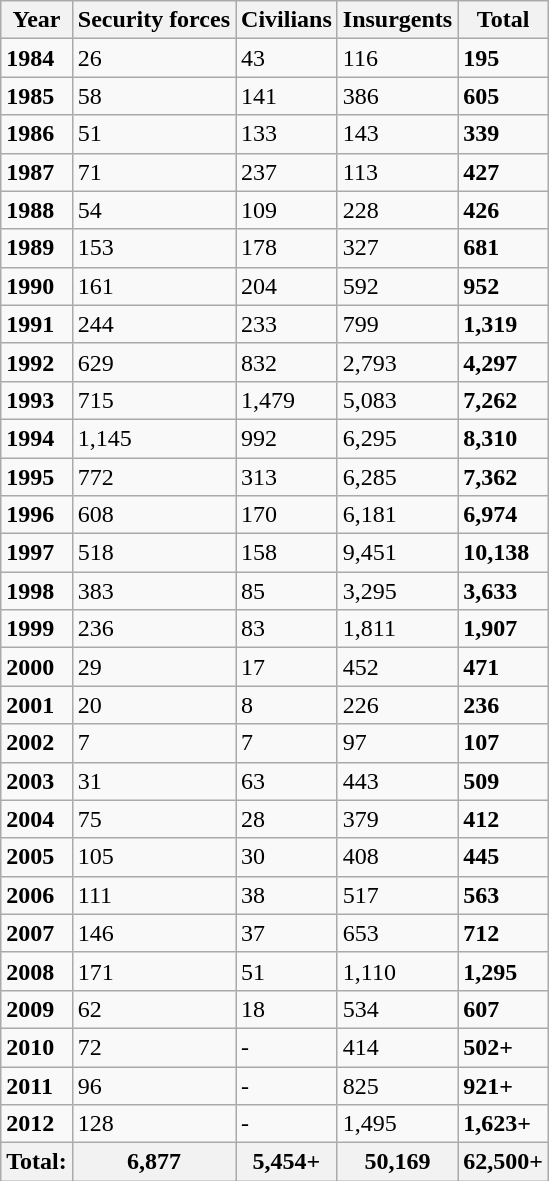<table class="wikitable sortable collapsible">
<tr>
<th>Year</th>
<th>Security forces</th>
<th>Civilians</th>
<th>Insurgents</th>
<th>Total</th>
</tr>
<tr>
<td><strong>1984</strong></td>
<td>26</td>
<td>43</td>
<td>116</td>
<td><strong>195</strong></td>
</tr>
<tr>
<td><strong>1985</strong></td>
<td>58</td>
<td>141</td>
<td>386</td>
<td><strong>605</strong></td>
</tr>
<tr>
<td><strong>1986</strong></td>
<td>51</td>
<td>133</td>
<td>143</td>
<td><strong>339</strong></td>
</tr>
<tr>
<td><strong>1987</strong></td>
<td>71</td>
<td>237</td>
<td>113</td>
<td><strong>427</strong></td>
</tr>
<tr>
<td><strong>1988</strong></td>
<td>54</td>
<td>109</td>
<td>228</td>
<td><strong>426</strong></td>
</tr>
<tr>
<td><strong>1989</strong></td>
<td>153</td>
<td>178</td>
<td>327</td>
<td><strong>681</strong></td>
</tr>
<tr>
<td><strong>1990</strong></td>
<td>161</td>
<td>204</td>
<td>592</td>
<td><strong>952</strong></td>
</tr>
<tr>
<td><strong>1991</strong></td>
<td>244</td>
<td>233</td>
<td>799</td>
<td><strong>1,319</strong></td>
</tr>
<tr>
<td><strong>1992</strong></td>
<td>629</td>
<td>832</td>
<td>2,793</td>
<td><strong>4,297</strong></td>
</tr>
<tr>
<td><strong>1993</strong></td>
<td>715</td>
<td>1,479</td>
<td>5,083</td>
<td><strong>7,262</strong></td>
</tr>
<tr>
<td><strong>1994</strong></td>
<td>1,145</td>
<td>992</td>
<td>6,295</td>
<td><strong>8,310</strong></td>
</tr>
<tr>
<td><strong>1995</strong></td>
<td>772</td>
<td>313</td>
<td>6,285</td>
<td><strong>7,362</strong></td>
</tr>
<tr>
<td><strong>1996</strong></td>
<td>608</td>
<td>170</td>
<td>6,181</td>
<td><strong>6,974</strong></td>
</tr>
<tr>
<td><strong>1997</strong></td>
<td>518</td>
<td>158</td>
<td>9,451</td>
<td><strong>10,138</strong></td>
</tr>
<tr>
<td><strong>1998</strong></td>
<td>383</td>
<td>85</td>
<td>3,295</td>
<td><strong>3,633</strong></td>
</tr>
<tr>
<td><strong>1999</strong></td>
<td>236</td>
<td>83</td>
<td>1,811</td>
<td><strong>1,907</strong></td>
</tr>
<tr>
<td><strong>2000</strong></td>
<td>29</td>
<td>17</td>
<td>452</td>
<td><strong>471</strong></td>
</tr>
<tr>
<td><strong>2001</strong></td>
<td>20</td>
<td>8</td>
<td>226</td>
<td><strong>236</strong></td>
</tr>
<tr>
<td><strong>2002</strong></td>
<td>7</td>
<td>7</td>
<td>97</td>
<td><strong>107</strong></td>
</tr>
<tr>
<td><strong>2003</strong></td>
<td>31</td>
<td>63</td>
<td>443</td>
<td><strong>509</strong></td>
</tr>
<tr>
<td><strong>2004</strong></td>
<td>75</td>
<td>28</td>
<td>379</td>
<td><strong>412</strong></td>
</tr>
<tr>
<td><strong>2005</strong></td>
<td>105</td>
<td>30</td>
<td>408</td>
<td><strong>445</strong></td>
</tr>
<tr>
<td><strong>2006</strong></td>
<td>111</td>
<td>38</td>
<td>517</td>
<td><strong>563</strong></td>
</tr>
<tr>
<td><strong>2007</strong></td>
<td>146</td>
<td>37</td>
<td>653</td>
<td><strong>712</strong></td>
</tr>
<tr>
<td><strong>2008</strong></td>
<td>171</td>
<td>51</td>
<td>1,110</td>
<td><strong>1,295</strong></td>
</tr>
<tr>
<td><strong>2009</strong></td>
<td>62</td>
<td>18</td>
<td>534</td>
<td><strong>607</strong></td>
</tr>
<tr>
<td><strong>2010</strong></td>
<td>72</td>
<td>-</td>
<td>414</td>
<td><strong>502+</strong></td>
</tr>
<tr>
<td><strong>2011</strong></td>
<td>96</td>
<td>-</td>
<td>825</td>
<td><strong>921+</strong></td>
</tr>
<tr>
<td><strong>2012</strong></td>
<td>128</td>
<td>-</td>
<td>1,495</td>
<td><strong>1,623+</strong></td>
</tr>
<tr>
<th><strong>Total:</strong></th>
<th><strong>6,877</strong></th>
<th><strong>5,454+</strong></th>
<th><strong>50,169</strong></th>
<th><strong>62,500+</strong></th>
</tr>
</table>
